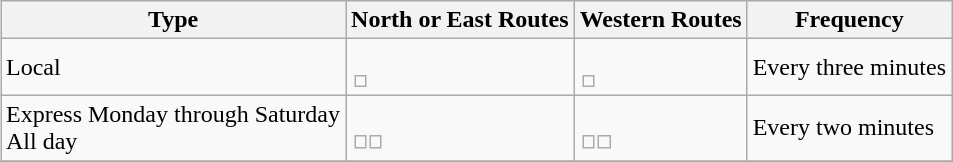<table class="wikitable" style="margin:1em auto;">
<tr>
<th>Type</th>
<th>North or East Routes</th>
<th>Western Routes</th>
<th>Frequency</th>
</tr>
<tr>
<td>Local</td>
<td><br><table style="border:0px;">
<tr>
<td></td>
</tr>
</table>
</td>
<td><br><table style="border:0px;">
<tr>
<td></td>
</tr>
</table>
</td>
<td>Every three minutes</td>
</tr>
<tr>
<td>Express Monday through Saturday<br>All day</td>
<td><br><table style="border:0px;">
<tr>
<td></td>
<td></td>
</tr>
</table>
</td>
<td><br><table style="border:0px;">
<tr>
<td></td>
<td></td>
</tr>
</table>
</td>
<td>Every two minutes</td>
</tr>
<tr>
</tr>
</table>
